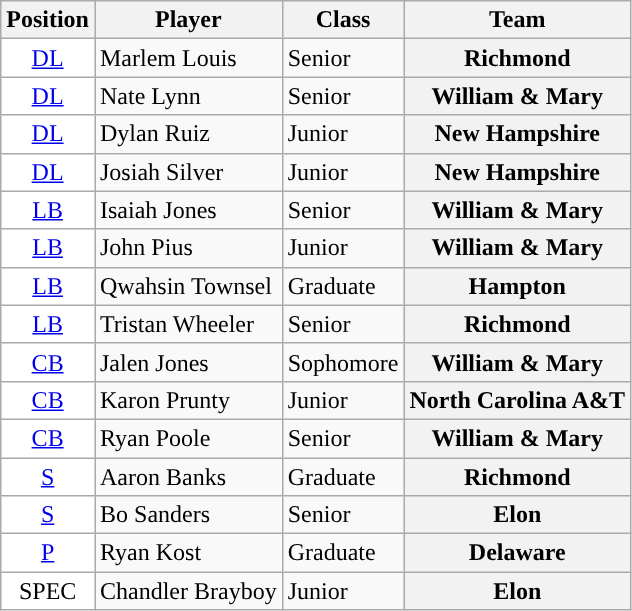<table class="wikitable sortable" border="1">
<tr>
<th>Position</th>
<th>Player</th>
<th>Class</th>
<th>Team</th>
</tr>
<tr>
<td style="text-align:center; background:white"><a href='#'>DL</a></td>
<td>Marlem Louis</td>
<td>Senior</td>
<th>Richmond</th>
</tr>
<tr>
<td style="text-align:center; background:white"><a href='#'>DL</a></td>
<td>Nate Lynn</td>
<td>Senior</td>
<th>William & Mary</th>
</tr>
<tr>
<td style="text-align:center; background:white"><a href='#'>DL</a></td>
<td>Dylan Ruiz</td>
<td>Junior</td>
<th>New Hampshire</th>
</tr>
<tr>
<td style="text-align:center; background:white"><a href='#'>DL</a></td>
<td>Josiah Silver</td>
<td>Junior</td>
<th>New Hampshire</th>
</tr>
<tr>
<td style="text-align:center; background:white"><a href='#'>LB</a></td>
<td>Isaiah Jones</td>
<td>Senior</td>
<th>William & Mary</th>
</tr>
<tr>
<td style="text-align:center; background:white"><a href='#'>LB</a></td>
<td>John Pius</td>
<td>Junior</td>
<th>William & Mary</th>
</tr>
<tr>
<td style="text-align:center; background:white"><a href='#'>LB</a></td>
<td>Qwahsin Townsel</td>
<td>Graduate</td>
<th>Hampton</th>
</tr>
<tr>
<td style="text-align:center; background:white"><a href='#'>LB</a></td>
<td>Tristan Wheeler</td>
<td>Senior</td>
<th>Richmond</th>
</tr>
<tr>
<td style="text-align:center; background:white"><a href='#'>CB</a></td>
<td>Jalen Jones</td>
<td>Sophomore</td>
<th>William & Mary</th>
</tr>
<tr>
<td style="text-align:center; background:white"><a href='#'>CB</a></td>
<td>Karon Prunty</td>
<td>Junior</td>
<th>North Carolina A&T</th>
</tr>
<tr>
<td style="text-align:center; background:white"><a href='#'>CB</a></td>
<td>Ryan Poole</td>
<td>Senior</td>
<th>William & Mary</th>
</tr>
<tr>
<td style="text-align:center; background:white"><a href='#'>S</a></td>
<td>Aaron Banks</td>
<td>Graduate</td>
<th>Richmond</th>
</tr>
<tr>
<td style="text-align:center; background:white"><a href='#'>S</a></td>
<td>Bo Sanders</td>
<td>Senior</td>
<th>Elon</th>
</tr>
<tr>
<td style="text-align:center; background:white"><a href='#'>P</a></td>
<td>Ryan Kost</td>
<td>Graduate</td>
<th>Delaware</th>
</tr>
<tr>
<td style="text-align:center; background:white">SPEC</td>
<td>Chandler Brayboy</td>
<td>Junior</td>
<th>Elon</th>
</tr>
</table>
